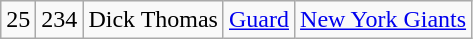<table class="wikitable" style="text-align:center">
<tr>
<td>25</td>
<td>234</td>
<td>Dick Thomas</td>
<td><a href='#'>Guard</a></td>
<td><a href='#'>New York Giants</a></td>
</tr>
</table>
